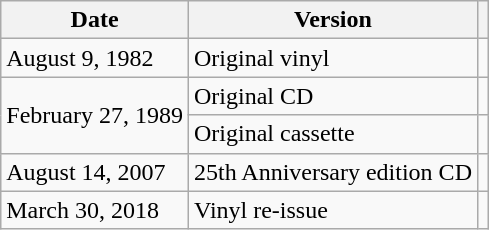<table class="wikitable">
<tr>
<th>Date</th>
<th>Version</th>
<th></th>
</tr>
<tr>
<td>August 9, 1982</td>
<td>Original vinyl</td>
<td></td>
</tr>
<tr>
<td rowspan="2">February 27, 1989</td>
<td>Original CD</td>
<td></td>
</tr>
<tr>
<td>Original cassette</td>
<td></td>
</tr>
<tr>
<td>August 14, 2007</td>
<td>25th Anniversary edition CD</td>
<td></td>
</tr>
<tr>
<td>March 30, 2018</td>
<td>Vinyl re-issue</td>
<td></td>
</tr>
</table>
